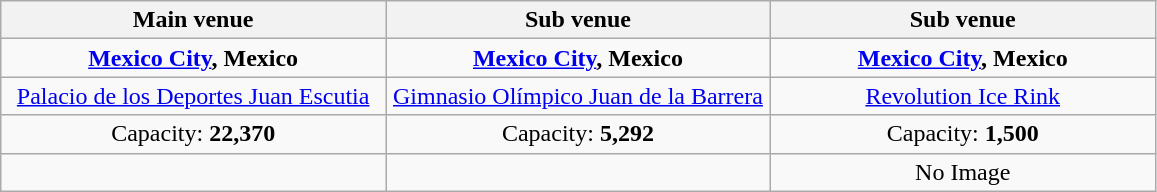<table class="wikitable" style="text-align:center">
<tr>
<th width=33%>Main venue</th>
<th width=33%>Sub venue</th>
<th width=33%>Sub venue</th>
</tr>
<tr>
<td> <strong><a href='#'>Mexico City</a>, Mexico</strong></td>
<td> <strong><a href='#'>Mexico City</a>, Mexico</strong></td>
<td> <strong><a href='#'>Mexico City</a>, Mexico</strong></td>
</tr>
<tr>
<td><a href='#'>Palacio de los Deportes Juan Escutia</a></td>
<td><a href='#'>Gimnasio Olímpico Juan de la Barrera</a></td>
<td><a href='#'>Revolution Ice Rink</a></td>
</tr>
<tr>
<td>Capacity: <strong>22,370</strong></td>
<td>Capacity: <strong>5,292</strong></td>
<td>Capacity: <strong>1,500</strong></td>
</tr>
<tr>
<td></td>
<td></td>
<td>No Image</td>
</tr>
</table>
